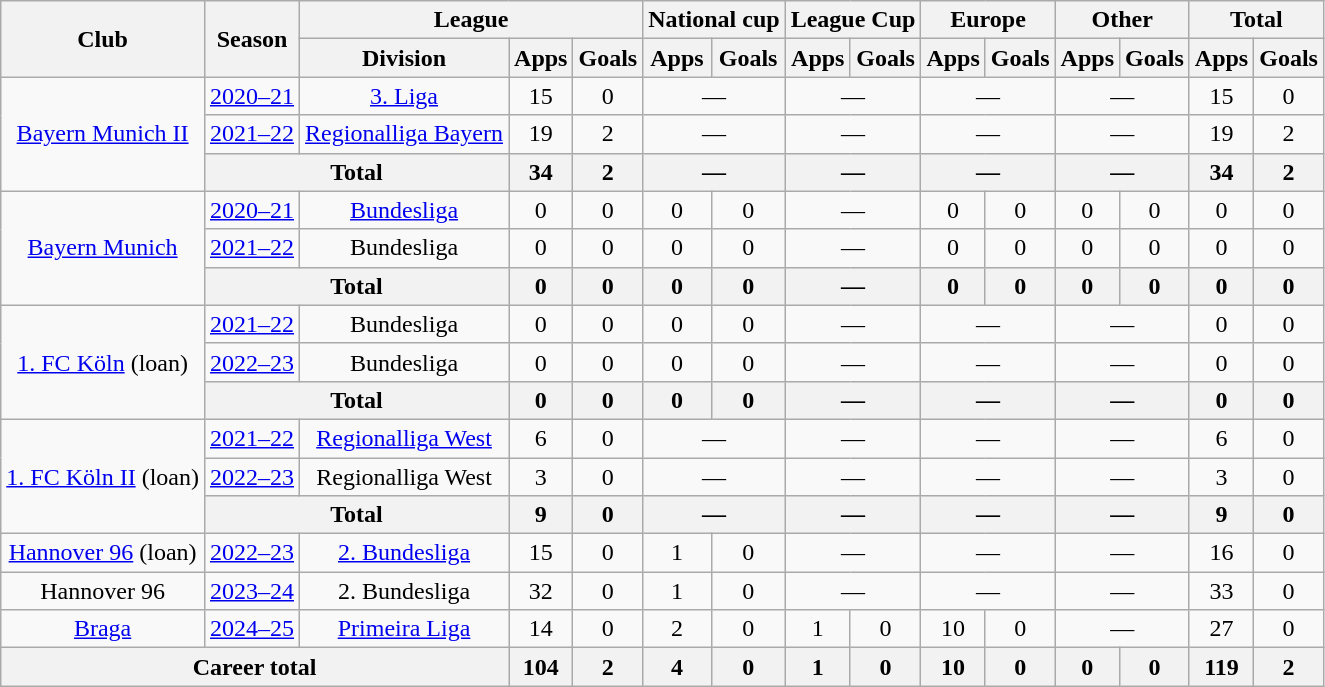<table class="wikitable" style="text-align: center;">
<tr>
<th rowspan="2">Club</th>
<th rowspan="2">Season</th>
<th colspan="3">League</th>
<th colspan="2">National cup</th>
<th colspan="2">League Cup</th>
<th colspan="2">Europe</th>
<th colspan="2">Other</th>
<th colspan="2">Total</th>
</tr>
<tr>
<th>Division</th>
<th>Apps</th>
<th>Goals</th>
<th>Apps</th>
<th>Goals</th>
<th>Apps</th>
<th>Goals</th>
<th>Apps</th>
<th>Goals</th>
<th>Apps</th>
<th>Goals</th>
<th>Apps</th>
<th>Goals</th>
</tr>
<tr>
<td rowspan="3"><a href='#'>Bayern Munich II</a></td>
<td><a href='#'>2020–21</a></td>
<td><a href='#'>3. Liga</a></td>
<td>15</td>
<td>0</td>
<td colspan="2">—</td>
<td colspan="2">—</td>
<td colspan="2">—</td>
<td colspan="2">—</td>
<td>15</td>
<td>0</td>
</tr>
<tr>
<td><a href='#'>2021–22</a></td>
<td><a href='#'>Regionalliga Bayern</a></td>
<td>19</td>
<td>2</td>
<td colspan="2">—</td>
<td colspan="2">—</td>
<td colspan="2">—</td>
<td colspan="2">—</td>
<td>19</td>
<td>2</td>
</tr>
<tr>
<th colspan="2">Total</th>
<th>34</th>
<th>2</th>
<th colspan="2">—</th>
<th colspan="2">—</th>
<th colspan="2">—</th>
<th colspan="2">—</th>
<th>34</th>
<th>2</th>
</tr>
<tr>
<td rowspan="3"><a href='#'>Bayern Munich</a></td>
<td><a href='#'>2020–21</a></td>
<td><a href='#'>Bundesliga</a></td>
<td>0</td>
<td>0</td>
<td>0</td>
<td>0</td>
<td colspan="2">—</td>
<td>0</td>
<td>0</td>
<td>0</td>
<td>0</td>
<td>0</td>
<td>0</td>
</tr>
<tr>
<td><a href='#'>2021–22</a></td>
<td>Bundesliga</td>
<td>0</td>
<td>0</td>
<td>0</td>
<td>0</td>
<td colspan="2">—</td>
<td>0</td>
<td>0</td>
<td>0</td>
<td>0</td>
<td>0</td>
<td>0</td>
</tr>
<tr>
<th colspan="2">Total</th>
<th>0</th>
<th>0</th>
<th>0</th>
<th>0</th>
<th colspan="2">—</th>
<th>0</th>
<th>0</th>
<th>0</th>
<th>0</th>
<th>0</th>
<th>0</th>
</tr>
<tr>
<td rowspan="3"><a href='#'>1. FC Köln</a> (loan)</td>
<td><a href='#'>2021–22</a></td>
<td>Bundesliga</td>
<td>0</td>
<td>0</td>
<td>0</td>
<td>0</td>
<td colspan="2">—</td>
<td colspan="2">—</td>
<td colspan="2">—</td>
<td>0</td>
<td>0</td>
</tr>
<tr>
<td><a href='#'>2022–23</a></td>
<td>Bundesliga</td>
<td>0</td>
<td>0</td>
<td>0</td>
<td>0</td>
<td colspan="2">—</td>
<td colspan="2">—</td>
<td colspan="2">—</td>
<td>0</td>
<td>0</td>
</tr>
<tr>
<th colspan="2">Total</th>
<th>0</th>
<th>0</th>
<th>0</th>
<th>0</th>
<th colspan="2">—</th>
<th colspan="2">—</th>
<th colspan="2">—</th>
<th>0</th>
<th>0</th>
</tr>
<tr>
<td rowspan="3"><a href='#'>1. FC Köln II</a> (loan)</td>
<td><a href='#'>2021–22</a></td>
<td><a href='#'>Regionalliga West</a></td>
<td>6</td>
<td>0</td>
<td colspan="2">—</td>
<td colspan="2">—</td>
<td colspan="2">—</td>
<td colspan="2">—</td>
<td>6</td>
<td>0</td>
</tr>
<tr>
<td><a href='#'>2022–23</a></td>
<td>Regionalliga West</td>
<td>3</td>
<td>0</td>
<td colspan="2">—</td>
<td colspan="2">—</td>
<td colspan="2">—</td>
<td colspan="2">—</td>
<td>3</td>
<td>0</td>
</tr>
<tr>
<th colspan="2">Total</th>
<th>9</th>
<th>0</th>
<th colspan="2">—</th>
<th colspan="2">—</th>
<th colspan="2">—</th>
<th colspan="2">—</th>
<th>9</th>
<th>0</th>
</tr>
<tr>
<td><a href='#'>Hannover 96</a> (loan)</td>
<td><a href='#'>2022–23</a></td>
<td><a href='#'>2. Bundesliga</a></td>
<td>15</td>
<td>0</td>
<td>1</td>
<td>0</td>
<td colspan="2">—</td>
<td colspan="2">—</td>
<td colspan="2">—</td>
<td>16</td>
<td>0</td>
</tr>
<tr>
<td>Hannover 96</td>
<td><a href='#'>2023–24</a></td>
<td>2. Bundesliga</td>
<td>32</td>
<td>0</td>
<td>1</td>
<td>0</td>
<td colspan="2">—</td>
<td colspan="2">—</td>
<td colspan="2">—</td>
<td>33</td>
<td>0</td>
</tr>
<tr>
<td><a href='#'>Braga</a></td>
<td><a href='#'>2024–25</a></td>
<td><a href='#'>Primeira Liga</a></td>
<td>14</td>
<td>0</td>
<td>2</td>
<td>0</td>
<td>1</td>
<td>0</td>
<td>10</td>
<td>0</td>
<td colspan="2">—</td>
<td>27</td>
<td>0</td>
</tr>
<tr>
<th colspan="3">Career total</th>
<th>104</th>
<th>2</th>
<th>4</th>
<th>0</th>
<th>1</th>
<th>0</th>
<th>10</th>
<th>0</th>
<th>0</th>
<th>0</th>
<th>119</th>
<th>2</th>
</tr>
</table>
